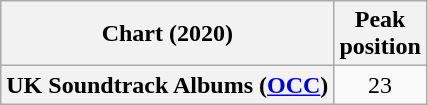<table class="wikitable plainrowheaders" style="text-align:center;">
<tr>
<th scope="col">Chart (2020)</th>
<th scope="col">Peak<br>position</th>
</tr>
<tr>
<th scope="row">UK Soundtrack Albums (<a href='#'>OCC</a>)</th>
<td>23</td>
</tr>
</table>
